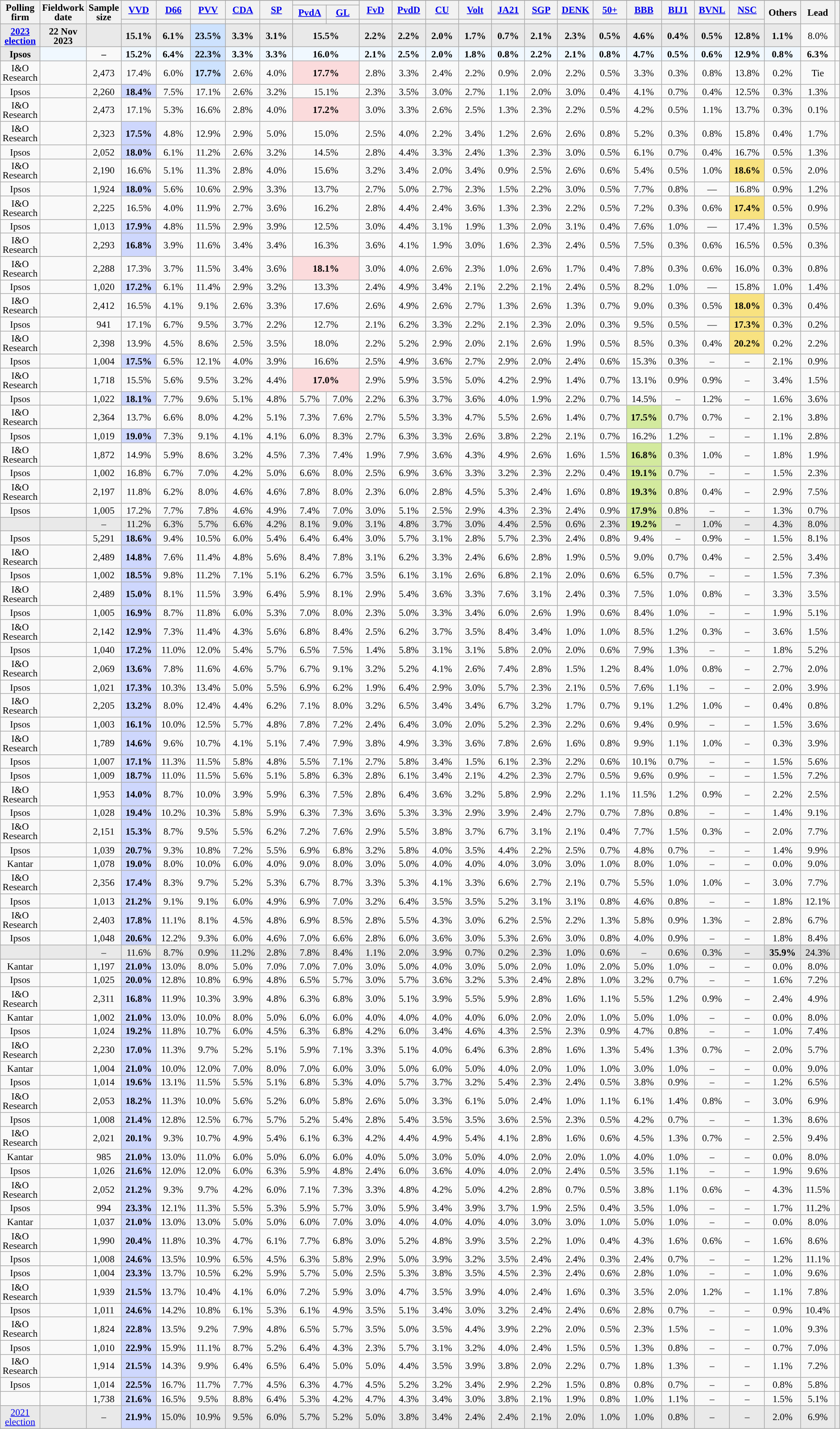<table class="wikitable sortable mw-datatable" style="text-align:center;font-size:89%;line-height:14px;">
<tr>
</tr>
<tr>
<th rowspan="3">Polling firm</th>
<th class="unsortable" rowspan="3">Fieldwork date</th>
<th class="unsortable" rowspan="3">Sample<br>size</th>
<th class="unsortable" style="width:50px;" rowspan="2"><a href='#'>VVD</a></th>
<th class="unsortable" style="width:50px;" rowspan="2"><a href='#'>D66</a></th>
<th class="unsortable" style="width:50px;" rowspan="2"><a href='#'>PVV</a></th>
<th class="unsortable" style="width:50px;" rowspan="2"><a href='#'>CDA</a></th>
<th class="unsortable" style="width:50px;" rowspan="2"><a href='#'>SP</a></th>
<th class="unsortable" style="width:50px;" colspan="2"></th>
<th class="unsortable" style="width:50px;" rowspan="2"><a href='#'>FvD</a></th>
<th class="unsortable" style="width:50px;" rowspan="2"><a href='#'>PvdD</a></th>
<th class="unsortable" style="width:50px;" rowspan="2"><a href='#'>CU</a></th>
<th class="unsortable" style="width:50px;" rowspan="2"><a href='#'>Volt</a></th>
<th class="unsortable" style="width:50px;" rowspan="2"><a href='#'>JA21</a></th>
<th class="unsortable" style="width:50px;" rowspan="2"><a href='#'>SGP</a></th>
<th class="unsortable" style="width:50px;" rowspan="2"><a href='#'>DENK</a></th>
<th class="unsortable" style="width:50px;" rowspan="2"><a href='#'>50+</a></th>
<th class="unsortable" style="width:50px;" rowspan="2"><a href='#'>BBB</a></th>
<th class="unsortable" style="width:50px;" rowspan="2"><a href='#'>BIJ1</a></th>
<th class="unsortable" style="width:50px;" rowspan="2"><a href='#'>BVNL</a></th>
<th class="unsortable" style="width:50px;" rowspan="2"><a href='#'>NSC</a></th>
<th class="unsortable" style="width:50px;" rowspan="3">Others</th>
<th class="unsortable" style="width:50px;" rowspan="3">Lead</th>
<th class="unsortable" rowspan="3"></th>
</tr>
<tr>
<th class="unsortable" style="width:50px;"><a href='#'>PvdA</a></th>
<th class="unsortable" style="width:50px;"><a href='#'>GL</a></th>
</tr>
<tr>
<th data-sort-type="number" style="background:"></th>
<th data-sort-type="number" style="background:"></th>
<th data-sort-type="number" style="background:"></th>
<th data-sort-type="number" style="background:"></th>
<th data-sort-type="number" style="background:"></th>
<th data-sort-type="number" style="background:"></th>
<th data-sort-type="number" style="background:"></th>
<th data-sort-type="number" style="background:"></th>
<th data-sort-type="number" style="background:"></th>
<th data-sort-type="number" style="background:"></th>
<th data-sort-type="number" style="background:"></th>
<th data-sort-type="number" style="background:"></th>
<th data-sort-type="number" style="background:"></th>
<th data-sort-type="number" style="background:"></th>
<th data-sort-type="number" style="background:"></th>
<th data-sort-type="number" style="background:"></th>
<th data-sort-type="number" style="background:"></th>
<th data-sort-type="number" style="background:"></th>
<th data-sort-type="number" style="background:"></th>
</tr>
<tr>
<td style="background:#E9E9E9"><strong><a href='#'>2023 election</a></strong></td>
<td style="background:#E9E9E9"><strong>22 Nov 2023</strong></td>
<td style="background:#E9E9E9"></td>
<td style="background:#E9E9E9"><strong>15.1%</strong></td>
<td style="background:#E9E9E9"><strong>6.1%</strong></td>
<td style="background:#CDE2FE;"><strong>23.5%</strong></td>
<td style="background:#E9E9E9"><strong>3.3%</strong></td>
<td style="background:#E9E9E9"><strong>3.1%</strong></td>
<td colspan="2" style="background:#E9E9E9"><strong>15.5%</strong></td>
<td style="background:#E9E9E9"><strong>2.2%</strong></td>
<td style="background:#E9E9E9"><strong>2.2%</strong></td>
<td style="background:#E9E9E9"><strong>2.0%</strong></td>
<td style="background:#E9E9E9"><strong>1.7%</strong></td>
<td style="background:#E9E9E9"><strong>0.7%</strong></td>
<td style="background:#E9E9E9"><strong>2.1%</strong></td>
<td style="background:#E9E9E9"><strong>2.3%</strong></td>
<td style="background:#E9E9E9"><strong>0.5%</strong></td>
<td style="background:#E9E9E9"><strong>4.6%</strong></td>
<td style="background:#E9E9E9"><strong>0.4%</strong></td>
<td style="background:#E9E9E9"><strong>0.5%</strong></td>
<td style="background:#E9E9E9"><strong>12.8%</strong></td>
<td style="background:#E9E9E9"><strong>1.1%</strong></td>
<td style="background:">8.0%</td>
<td style="background:#E9E9E9"></td>
</tr>
<tr style="font-weight:bold;">
<td style="background:#E9E9E9;">Ipsos</td>
<td style="background:#F0F8FF;"></td>
<td>–</td>
<td style="background:#F0F8FF;">15.2%</td>
<td style="background:#F0F8FF;">6.4%</td>
<td style="background:#CDE2FE;">22.3%</td>
<td style="background:#F0F8FF;">3.3%</td>
<td style="background:#F0F8FF;">3.3%</td>
<td colspan="2" style="background:#F0F8FF;">16.0%</td>
<td style="background:#F0F8FF;">2.1%</td>
<td style="background:#F0F8FF;">2.5%</td>
<td style="background:#F0F8FF;">2.0%</td>
<td style="background:#F0F8FF;">1.8%</td>
<td style="background:#F0F8FF;">0.8%</td>
<td style="background:#F0F8FF;">2.2%</td>
<td style="background:#F0F8FF;">2.1%</td>
<td style="background:#F0F8FF;">0.8%</td>
<td style="background:#F0F8FF;">4.7%</td>
<td style="background:#F0F8FF;">0.5%</td>
<td style="background:#F0F8FF;">0.6%</td>
<td style="background:#F0F8FF;">12.9%</td>
<td style="background:#F0F8FF;">0.8%</td>
<td style="background:">6.3%</td>
<td></td>
</tr>
<tr>
<td>I&O Research</td>
<td></td>
<td>2,473</td>
<td>17.4%</td>
<td>6.0%</td>
<td style="background:#CDE2FE;"><strong>17.7%</strong></td>
<td>2.6%</td>
<td>4.0%</td>
<td colspan="2" style="background:#fbdbdc;"><strong>17.7%</strong></td>
<td>2.8%</td>
<td>3.3%</td>
<td>2.4%</td>
<td>2.2%</td>
<td>0.9%</td>
<td>2.0%</td>
<td>2.2%</td>
<td>0.5%</td>
<td>3.3%</td>
<td>0.3%</td>
<td>0.8%</td>
<td>13.8%</td>
<td>0.2%</td>
<td>Tie</td>
<td></td>
</tr>
<tr>
<td>Ipsos</td>
<td></td>
<td>2,260</td>
<td style="background:#CED7FD;"><strong>18.4%</strong></td>
<td>7.5%</td>
<td>17.1%</td>
<td>2.6%</td>
<td>3.2%</td>
<td colspan="2">15.1%</td>
<td>2.3%</td>
<td>3.5%</td>
<td>3.0%</td>
<td>2.7%</td>
<td>1.1%</td>
<td>2.0%</td>
<td>3.0%</td>
<td>0.4%</td>
<td>4.1%</td>
<td>0.7%</td>
<td>0.4%</td>
<td>12.5%</td>
<td>0.3%</td>
<td style="background:">1.3%</td>
<td></td>
</tr>
<tr>
<td>I&O Research</td>
<td></td>
<td>2,473</td>
<td>17.1%</td>
<td>5.3%</td>
<td>16.6%</td>
<td>2.8%</td>
<td>4.0%</td>
<td colspan="2" style="background:#fbdbdc;"><strong>17.2%</strong></td>
<td>3.0%</td>
<td>3.3%</td>
<td>2.6%</td>
<td>2.5%</td>
<td>1.3%</td>
<td>2.3%</td>
<td>2.2%</td>
<td>0.5%</td>
<td>4.2%</td>
<td>0.5%</td>
<td>1.1%</td>
<td>13.7%</td>
<td>0.3%</td>
<td style="background:">0.1%</td>
<td></td>
</tr>
<tr>
<td>I&O Research</td>
<td></td>
<td>2,323</td>
<td style="background:#CED7FD;"><strong>17.5%</strong></td>
<td>4.8%</td>
<td>12.9%</td>
<td>2.9%</td>
<td>5.0%</td>
<td colspan="2">15.0%</td>
<td>2.5%</td>
<td>4.0%</td>
<td>2.2%</td>
<td>3.4%</td>
<td>1.2%</td>
<td>2.6%</td>
<td>2.6%</td>
<td>0.8%</td>
<td>5.2%</td>
<td>0.3%</td>
<td>0.8%</td>
<td>15.8%</td>
<td>0.4%</td>
<td style="background:">1.7%</td>
<td></td>
</tr>
<tr>
<td>Ipsos</td>
<td></td>
<td>2,052</td>
<td style="background:#CED7FD;"><strong>18.0%</strong></td>
<td>6.1%</td>
<td>11.2%</td>
<td>2.6%</td>
<td>3.2%</td>
<td colspan="2">14.5%</td>
<td>2.8%</td>
<td>4.4%</td>
<td>3.3%</td>
<td>2.4%</td>
<td>1.3%</td>
<td>2.3%</td>
<td>3.0%</td>
<td>0.5%</td>
<td>6.1%</td>
<td>0.7%</td>
<td>0.4%</td>
<td>16.7%</td>
<td>0.5%</td>
<td style="background:">1.3%</td>
<td></td>
</tr>
<tr>
<td>I&O Research</td>
<td></td>
<td>2,190</td>
<td>16.6%</td>
<td>5.1%</td>
<td>11.3%</td>
<td>2.8%</td>
<td>4.0%</td>
<td colspan="2">15.6%</td>
<td>3.2%</td>
<td>3.4%</td>
<td>2.0%</td>
<td>3.4%</td>
<td>0.9%</td>
<td>2.5%</td>
<td>2.6%</td>
<td>0.6%</td>
<td>5.4%</td>
<td>0.5%</td>
<td>1.0%</td>
<td style="background:#F8E280;"><strong>18.6%</strong></td>
<td>0.5%</td>
<td style="background:">2.0%</td>
<td></td>
</tr>
<tr>
<td>Ipsos</td>
<td></td>
<td>1,924</td>
<td style="background:#CED7FD;"><strong>18.0%</strong></td>
<td>5.6%</td>
<td>10.6%</td>
<td>2.9%</td>
<td>3.3%</td>
<td colspan="2">13.7%</td>
<td>2.7%</td>
<td>5.0%</td>
<td>2.7%</td>
<td>2.3%</td>
<td>1.5%</td>
<td>2.2%</td>
<td>3.0%</td>
<td>0.5%</td>
<td>7.7%</td>
<td>0.8%</td>
<td>―</td>
<td>16.8%</td>
<td>0.9%</td>
<td style="background:">1.2%</td>
<td></td>
</tr>
<tr>
<td>I&O Research</td>
<td></td>
<td>2,225</td>
<td>16.5%</td>
<td>4.0%</td>
<td>11.9%</td>
<td>2.7%</td>
<td>3.6%</td>
<td colspan="2">16.2%</td>
<td>2.8%</td>
<td>4.4%</td>
<td>2.4%</td>
<td>3.6%</td>
<td>1.3%</td>
<td>2.3%</td>
<td>2.2%</td>
<td>0.5%</td>
<td>7.2%</td>
<td>0.3%</td>
<td>0.6%</td>
<td style="background:#F8E280;"><strong>17.4%</strong></td>
<td>0.5%</td>
<td style="background:">0.9%</td>
<td></td>
</tr>
<tr>
<td>Ipsos</td>
<td></td>
<td>1,013</td>
<td style="background:#CED7FD;"><strong>17.9%</strong></td>
<td>4.8%</td>
<td>11.5%</td>
<td>2.9%</td>
<td>3.9%</td>
<td colspan="2">12.5%</td>
<td>3.0%</td>
<td>4.4%</td>
<td>3.1%</td>
<td>1.9%</td>
<td>1.3%</td>
<td>2.0%</td>
<td>3.1%</td>
<td>0.4%</td>
<td>7.6%</td>
<td>1.0%</td>
<td>―</td>
<td>17.4%</td>
<td>1.3%</td>
<td style="background:">0.5%</td>
<td></td>
</tr>
<tr>
<td>I&O Research</td>
<td></td>
<td>2,293</td>
<td style="background:#CED7FD;"><strong>16.8%</strong></td>
<td>3.9%</td>
<td>11.6%</td>
<td>3.4%</td>
<td>3.4%</td>
<td colspan="2">16.3%</td>
<td>3.6%</td>
<td>4.1%</td>
<td>1.9%</td>
<td>3.0%</td>
<td>1.6%</td>
<td>2.3%</td>
<td>2.4%</td>
<td>0.5%</td>
<td>7.5%</td>
<td>0.3%</td>
<td>0.6%</td>
<td>16.5%</td>
<td>0.5%</td>
<td style="background:">0.3%</td>
<td></td>
</tr>
<tr>
<td>I&O Research</td>
<td></td>
<td>2,288</td>
<td>17.3%</td>
<td>3.7%</td>
<td>11.5%</td>
<td>3.4%</td>
<td>3.6%</td>
<td colspan="2" style="background:#fbdbdc;"><strong>18.1%</strong></td>
<td>3.0%</td>
<td>4.0%</td>
<td>2.6%</td>
<td>2.3%</td>
<td>1.0%</td>
<td>2.6%</td>
<td>1.7%</td>
<td>0.4%</td>
<td>7.8%</td>
<td>0.3%</td>
<td>0.6%</td>
<td>16.0%</td>
<td>0.3%</td>
<td style="background:">0.8%</td>
<td></td>
</tr>
<tr>
<td>Ipsos</td>
<td></td>
<td>1,020</td>
<td style="background:#CED7FD;"><strong>17.2%</strong></td>
<td>6.1%</td>
<td>11.4%</td>
<td>2.9%</td>
<td>3.2%</td>
<td colspan="2">13.3%</td>
<td>2.4%</td>
<td>4.9%</td>
<td>3.4%</td>
<td>2.1%</td>
<td>2.2%</td>
<td>2.1%</td>
<td>2.4%</td>
<td>0.5%</td>
<td>8.2%</td>
<td>1.0%</td>
<td>―</td>
<td>15.8%</td>
<td>1.0%</td>
<td style="background:">1.4%</td>
<td></td>
</tr>
<tr>
<td>I&O Research</td>
<td></td>
<td>2,412</td>
<td>16.5%</td>
<td>4.1%</td>
<td>9.1%</td>
<td>2.6%</td>
<td>3.3%</td>
<td colspan="2">17.6%</td>
<td>2.6%</td>
<td>4.9%</td>
<td>2.6%</td>
<td>2.7%</td>
<td>1.3%</td>
<td>2.6%</td>
<td>1.3%</td>
<td>0.7%</td>
<td>9.0%</td>
<td>0.3%</td>
<td>0.5%</td>
<td style="background:#F8E280;"><strong>18.0%</strong></td>
<td>0.3%</td>
<td style="background:">0.4%</td>
<td></td>
</tr>
<tr>
<td>Ipsos</td>
<td></td>
<td>941</td>
<td>17.1%</td>
<td>6.7%</td>
<td>9.5%</td>
<td>3.7%</td>
<td>2.2%</td>
<td colspan="2">12.7%</td>
<td>2.1%</td>
<td>6.2%</td>
<td>3.3%</td>
<td>2.2%</td>
<td>2.1%</td>
<td>2.3%</td>
<td>2.0%</td>
<td>0.3%</td>
<td>9.5%</td>
<td>0.5%</td>
<td>―</td>
<td style="background:#F8E280;"><strong>17.3%</strong></td>
<td>0.3%</td>
<td style="background:">0.2%</td>
<td></td>
</tr>
<tr>
<td>I&O Research</td>
<td></td>
<td>2,398</td>
<td>13.9%</td>
<td>4.5%</td>
<td>8.6%</td>
<td>2.5%</td>
<td>3.5%</td>
<td colspan="2">18.0%</td>
<td>2.2%</td>
<td>5.2%</td>
<td>2.9%</td>
<td>2.0%</td>
<td>2.1%</td>
<td>2.6%</td>
<td>1.9%</td>
<td>0.5%</td>
<td>8.5%</td>
<td>0.3%</td>
<td>0.4%</td>
<td style="background:#F8E280;"><strong>20.2%</strong></td>
<td>0.2%</td>
<td style="background:">2.2%</td>
<td></td>
</tr>
<tr>
<td>Ipsos</td>
<td></td>
<td>1,004</td>
<td style="background:#CED7FD;"><strong>17.5%</strong></td>
<td>6.5%</td>
<td>12.1%</td>
<td>4.0%</td>
<td>3.9%</td>
<td colspan="2">16.6%</td>
<td>2.5%</td>
<td>4.9%</td>
<td>3.6%</td>
<td>2.7%</td>
<td>2.9%</td>
<td>2.0%</td>
<td>2.4%</td>
<td>0.6%</td>
<td>15.3%</td>
<td>0.3%</td>
<td>–</td>
<td>–</td>
<td>2.1%</td>
<td style="background:">0.9%</td>
<td></td>
</tr>
<tr>
<td>I&O Research</td>
<td></td>
<td>1,718</td>
<td>15.5%</td>
<td>5.6%</td>
<td>9.5%</td>
<td>3.2%</td>
<td>4.4%</td>
<td colspan="2" style="background:#fbdbdc;"><strong>17.0%</strong></td>
<td>2.9%</td>
<td>5.9%</td>
<td>3.5%</td>
<td>5.0%</td>
<td>4.2%</td>
<td>2.9%</td>
<td>1.4%</td>
<td>0.7%</td>
<td>13.1%</td>
<td>0.9%</td>
<td>0.9%</td>
<td>–</td>
<td>3.4%</td>
<td style="background:">1.5%</td>
<td></td>
</tr>
<tr>
<td>Ipsos</td>
<td></td>
<td>1,022</td>
<td style="background:#CED7FD;"><strong>18.1%</strong></td>
<td>7.7%</td>
<td>9.6%</td>
<td>5.1%</td>
<td>4.8%</td>
<td>5.7%</td>
<td>7.0%</td>
<td>2.2%</td>
<td>6.3%</td>
<td>3.7%</td>
<td>3.6%</td>
<td>4.0%</td>
<td>1.9%</td>
<td>2.2%</td>
<td>0.7%</td>
<td>14.5%</td>
<td>–</td>
<td>1.2%</td>
<td>–</td>
<td>1.6%</td>
<td style="background:">3.6%</td>
<td></td>
</tr>
<tr>
<td>I&O Research</td>
<td></td>
<td>2,364</td>
<td>13.7%</td>
<td>6.6%</td>
<td>8.0%</td>
<td>4.2%</td>
<td>5.1%</td>
<td>7.3%</td>
<td>7.6%</td>
<td>2.7%</td>
<td>5.5%</td>
<td>3.3%</td>
<td>4.7%</td>
<td>5.5%</td>
<td>2.6%</td>
<td>1.4%</td>
<td>0.7%</td>
<td style="background:#D3EA9E;"><strong>17.5%</strong></td>
<td>0.7%</td>
<td>0.7%</td>
<td>–</td>
<td>2.1%</td>
<td style="background:">3.8%</td>
<td></td>
</tr>
<tr>
<td>Ipsos</td>
<td></td>
<td>1,019</td>
<td style="background:#CED7FD;"><strong>19.0%</strong></td>
<td>7.3%</td>
<td>9.1%</td>
<td>4.1%</td>
<td>4.1%</td>
<td>6.0%</td>
<td>8.3%</td>
<td>2.7%</td>
<td>6.3%</td>
<td>3.3%</td>
<td>2.6%</td>
<td>3.8%</td>
<td>2.2%</td>
<td>2.1%</td>
<td>0.7%</td>
<td>16.2%</td>
<td>1.2%</td>
<td>–</td>
<td>–</td>
<td>1.1%</td>
<td style="background:">2.8%</td>
<td></td>
</tr>
<tr>
<td>I&O Research</td>
<td></td>
<td>1,872</td>
<td>14.9%</td>
<td>5.9%</td>
<td>8.6%</td>
<td>3.2%</td>
<td>4.5%</td>
<td>7.3%</td>
<td>7.4%</td>
<td>1.9%</td>
<td>7.9%</td>
<td>3.6%</td>
<td>4.3%</td>
<td>4.9%</td>
<td>2.6%</td>
<td>1.6%</td>
<td>1.5%</td>
<td style="background:#D3EA9E;"><strong>16.8%</strong></td>
<td>0.3%</td>
<td>1.0%</td>
<td>–</td>
<td>1.8%</td>
<td style="background:">1.9%</td>
<td></td>
</tr>
<tr>
<td>Ipsos</td>
<td></td>
<td>1,002</td>
<td>16.8%</td>
<td>6.7%</td>
<td>7.0%</td>
<td>4.2%</td>
<td>5.0%</td>
<td>6.6%</td>
<td>8.0%</td>
<td>2.5%</td>
<td>6.9%</td>
<td>3.6%</td>
<td>3.3%</td>
<td>3.2%</td>
<td>2.3%</td>
<td>2.2%</td>
<td>0.4%</td>
<td style="background:#D3EA9E;"><strong>19.1%</strong></td>
<td>0.7%</td>
<td>–</td>
<td>–</td>
<td>1.5%</td>
<td style="background:">2.3%</td>
<td></td>
</tr>
<tr>
<td>I&O Research</td>
<td></td>
<td>2,197</td>
<td>11.8%</td>
<td>6.2%</td>
<td>8.0%</td>
<td>4.6%</td>
<td>4.6%</td>
<td>7.8%</td>
<td>8.0%</td>
<td>2.3%</td>
<td>6.0%</td>
<td>2.8%</td>
<td>4.5%</td>
<td>5.3%</td>
<td>2.4%</td>
<td>1.6%</td>
<td>0.8%</td>
<td style="background:#D3EA9E;"><strong>19.3%</strong></td>
<td>0.8%</td>
<td>0.4%</td>
<td>–</td>
<td>2.9%</td>
<td style="background:">7.5%</td>
<td></td>
</tr>
<tr>
<td>Ipsos</td>
<td></td>
<td>1,005</td>
<td>17.2%</td>
<td>7.7%</td>
<td>7.8%</td>
<td>4.6%</td>
<td>4.9%</td>
<td>7.4%</td>
<td>7.0%</td>
<td>3.0%</td>
<td>5.1%</td>
<td>2.5%</td>
<td>2.9%</td>
<td>4.3%</td>
<td>2.3%</td>
<td>2.4%</td>
<td>0.9%</td>
<td style="background:#D3EA9E;"><strong>17.9%</strong></td>
<td>0.8%</td>
<td>–</td>
<td>–</td>
<td>1.3%</td>
<td style="background:">0.7%</td>
<td></td>
</tr>
<tr style="background:#E9E9E9;">
<td><a href='#'></a></td>
<td></td>
<td>–</td>
<td>11.2%</td>
<td>6.3%</td>
<td>5.7%</td>
<td>6.6%</td>
<td>4.2%</td>
<td>8.1%</td>
<td>9.0%</td>
<td>3.1%</td>
<td>4.8%</td>
<td>3.7%</td>
<td>3.0%</td>
<td>4.4%</td>
<td>2.5%</td>
<td>0.6%</td>
<td>2.3%</td>
<td style="background:#D3EA9E;"><strong>19.2%</strong></td>
<td>–</td>
<td>1.0%</td>
<td>–</td>
<td>4.3%</td>
<td style="background:">8.0%</td>
<td></td>
</tr>
<tr>
<td>Ipsos</td>
<td></td>
<td>5,291</td>
<td style="background:#CED7FD;"><strong>18.6%</strong></td>
<td>9.4%</td>
<td>10.5%</td>
<td>6.0%</td>
<td>5.4%</td>
<td>6.4%</td>
<td>6.4%</td>
<td>3.0%</td>
<td>5.7%</td>
<td>3.1%</td>
<td>2.8%</td>
<td>5.7%</td>
<td>2.3%</td>
<td>2.4%</td>
<td>0.8%</td>
<td>9.4%</td>
<td>–</td>
<td>0.9%</td>
<td>–</td>
<td>1.5%</td>
<td style="background:">8.1%</td>
<td></td>
</tr>
<tr>
<td>I&O Research</td>
<td></td>
<td>2,489</td>
<td style="background:#CED7FD;"><strong>14.8%</strong></td>
<td>7.6%</td>
<td>11.4%</td>
<td>4.8%</td>
<td>5.6%</td>
<td>8.4%</td>
<td>7.8%</td>
<td>3.1%</td>
<td>6.2%</td>
<td>3.3%</td>
<td>2.4%</td>
<td>6.6%</td>
<td>2.8%</td>
<td>1.9%</td>
<td>0.5%</td>
<td>9.0%</td>
<td>0.7%</td>
<td>0.4%</td>
<td>–</td>
<td>2.5%</td>
<td style="background:">3.4%</td>
<td></td>
</tr>
<tr>
<td>Ipsos</td>
<td></td>
<td>1,002</td>
<td style="background:#CED7FD;"><strong>18.5%</strong></td>
<td>9.8%</td>
<td>11.2%</td>
<td>7.1%</td>
<td>5.1%</td>
<td>6.2%</td>
<td>6.7%</td>
<td>3.5%</td>
<td>6.1%</td>
<td>3.1%</td>
<td>2.6%</td>
<td>6.8%</td>
<td>2.1%</td>
<td>2.0%</td>
<td>0.6%</td>
<td>6.5%</td>
<td>0.7%</td>
<td>–</td>
<td>–</td>
<td>1.5%</td>
<td style="background:">7.3%</td>
<td></td>
</tr>
<tr>
<td>I&O Research</td>
<td></td>
<td>2,489</td>
<td style="background:#CED7FD;"><strong>15.0%</strong></td>
<td>8.1%</td>
<td>11.5%</td>
<td>3.9%</td>
<td>6.4%</td>
<td>5.9%</td>
<td>8.1%</td>
<td>2.9%</td>
<td>5.4%</td>
<td>3.6%</td>
<td>3.3%</td>
<td>7.6%</td>
<td>3.1%</td>
<td>2.4%</td>
<td>0.3%</td>
<td>7.5%</td>
<td>1.0%</td>
<td>0.8%</td>
<td>–</td>
<td>3.3%</td>
<td style="background:">3.5%</td>
<td></td>
</tr>
<tr>
<td>Ipsos</td>
<td></td>
<td>1,005</td>
<td style="background:#CED7FD;"><strong>16.9%</strong></td>
<td>8.7%</td>
<td>11.8%</td>
<td>6.0%</td>
<td>5.3%</td>
<td>7.0%</td>
<td>8.0%</td>
<td>2.3%</td>
<td>5.0%</td>
<td>3.3%</td>
<td>3.4%</td>
<td>6.0%</td>
<td>2.6%</td>
<td>1.9%</td>
<td>0.6%</td>
<td>8.4%</td>
<td>1.0%</td>
<td>–</td>
<td>–</td>
<td>1.9%</td>
<td style="background:">5.1%</td>
<td></td>
</tr>
<tr>
<td>I&O Research</td>
<td></td>
<td>2,142</td>
<td style="background:#CED7FD;"><strong>12.9%</strong></td>
<td>7.3%</td>
<td>11.4%</td>
<td>4.3%</td>
<td>5.6%</td>
<td>6.8%</td>
<td>8.4%</td>
<td>2.5%</td>
<td>6.2%</td>
<td>3.7%</td>
<td>3.5%</td>
<td>8.4%</td>
<td>3.4%</td>
<td>1.0%</td>
<td>1.0%</td>
<td>8.5%</td>
<td>1.2%</td>
<td>0.3%</td>
<td>–</td>
<td>3.6%</td>
<td style="background:">1.5%</td>
<td></td>
</tr>
<tr>
<td>Ipsos</td>
<td></td>
<td>1,040</td>
<td style="background:#CED7FD;"><strong>17.2%</strong></td>
<td>11.0%</td>
<td>12.0%</td>
<td>5.4%</td>
<td>5.7%</td>
<td>6.5%</td>
<td>7.5%</td>
<td>1.4%</td>
<td>5.8%</td>
<td>3.1%</td>
<td>3.1%</td>
<td>5.8%</td>
<td>2.0%</td>
<td>2.0%</td>
<td>0.6%</td>
<td>7.9%</td>
<td>1.3%</td>
<td>–</td>
<td>–</td>
<td>1.8%</td>
<td style="background:">5.2%</td>
<td></td>
</tr>
<tr>
<td>I&O Research</td>
<td></td>
<td>2,069</td>
<td style="background:#CED7FD;"><strong>13.6%</strong></td>
<td>7.8%</td>
<td>11.6%</td>
<td>4.6%</td>
<td>5.7%</td>
<td>6.7%</td>
<td>9.1%</td>
<td>3.2%</td>
<td>5.2%</td>
<td>4.1%</td>
<td>2.6%</td>
<td>7.4%</td>
<td>2.8%</td>
<td>1.5%</td>
<td>1.2%</td>
<td>8.4%</td>
<td>1.0%</td>
<td>0.8%</td>
<td>–</td>
<td>2.7%</td>
<td style="background:">2.0%</td>
<td></td>
</tr>
<tr>
<td>Ipsos</td>
<td></td>
<td>1,021</td>
<td style="background:#CED7FD;"><strong>17.3%</strong></td>
<td>10.3%</td>
<td>13.4%</td>
<td>5.0%</td>
<td>5.5%</td>
<td>6.9%</td>
<td>6.2%</td>
<td>1.9%</td>
<td>6.4%</td>
<td>2.9%</td>
<td>3.0%</td>
<td>5.7%</td>
<td>2.3%</td>
<td>2.1%</td>
<td>0.5%</td>
<td>7.6%</td>
<td>1.1%</td>
<td>–</td>
<td>–</td>
<td>2.0%</td>
<td style="background:">3.9%</td>
<td></td>
</tr>
<tr>
<td>I&O Research</td>
<td></td>
<td>2,205</td>
<td style="background:#CED7FD;"><strong>13.2%</strong></td>
<td>8.0%</td>
<td>12.4%</td>
<td>4.4%</td>
<td>6.2%</td>
<td>7.1%</td>
<td>8.0%</td>
<td>3.2%</td>
<td>6.5%</td>
<td>3.4%</td>
<td>3.4%</td>
<td>6.7%</td>
<td>3.2%</td>
<td>1.7%</td>
<td>0.7%</td>
<td>9.1%</td>
<td>1.2%</td>
<td>1.0%</td>
<td>–</td>
<td>0.4%</td>
<td style="background:">0.8%</td>
<td></td>
</tr>
<tr>
<td>Ipsos</td>
<td></td>
<td>1,003</td>
<td style="background:#CED7FD;"><strong>16.1%</strong></td>
<td>10.0%</td>
<td>12.5%</td>
<td>5.7%</td>
<td>4.8%</td>
<td>7.8%</td>
<td>7.2%</td>
<td>2.4%</td>
<td>6.4%</td>
<td>3.0%</td>
<td>2.0%</td>
<td>5.2%</td>
<td>2.3%</td>
<td>2.2%</td>
<td>0.6%</td>
<td>9.4%</td>
<td>0.9%</td>
<td>–</td>
<td>–</td>
<td>1.5%</td>
<td style="background:">3.6%</td>
<td></td>
</tr>
<tr>
<td>I&O Research</td>
<td></td>
<td>1,789</td>
<td style="background:#CED7FD;"><strong>14.6%</strong></td>
<td>9.6%</td>
<td>10.7%</td>
<td>4.1%</td>
<td>5.1%</td>
<td>7.4%</td>
<td>7.9%</td>
<td>3.8%</td>
<td>4.9%</td>
<td>3.3%</td>
<td>3.6%</td>
<td>7.8%</td>
<td>2.6%</td>
<td>1.6%</td>
<td>0.8%</td>
<td>9.9%</td>
<td>1.1%</td>
<td>1.0%</td>
<td>–</td>
<td>0.3%</td>
<td style="background:">3.9%</td>
<td></td>
</tr>
<tr>
<td>Ipsos</td>
<td></td>
<td>1,007</td>
<td style="background:#CED7FD;"><strong>17.1%</strong></td>
<td>11.3%</td>
<td>11.5%</td>
<td>5.8%</td>
<td>4.8%</td>
<td>5.5%</td>
<td>7.1%</td>
<td>2.7%</td>
<td>5.8%</td>
<td>3.4%</td>
<td>1.5%</td>
<td>6.1%</td>
<td>2.3%</td>
<td>2.2%</td>
<td>0.6%</td>
<td>10.1%</td>
<td>0.7%</td>
<td>–</td>
<td>–</td>
<td>1.5%</td>
<td style="background:">5.6%</td>
<td></td>
</tr>
<tr>
<td>Ipsos</td>
<td></td>
<td>1,009</td>
<td style="background:#CED7FD;"><strong>18.7%</strong></td>
<td>11.0%</td>
<td>11.5%</td>
<td>5.6%</td>
<td>5.1%</td>
<td>5.8%</td>
<td>6.3%</td>
<td>2.8%</td>
<td>6.1%</td>
<td>3.4%</td>
<td>2.1%</td>
<td>4.2%</td>
<td>2.3%</td>
<td>2.7%</td>
<td>0.5%</td>
<td>9.6%</td>
<td>0.9%</td>
<td>–</td>
<td>–</td>
<td>1.5%</td>
<td style="background:">7.2%</td>
<td></td>
</tr>
<tr>
<td>I&O Research</td>
<td></td>
<td>1,953</td>
<td style="background:#CED7FD;"><strong>14.0%</strong></td>
<td>8.7%</td>
<td>10.0%</td>
<td>3.9%</td>
<td>5.9%</td>
<td>6.3%</td>
<td>7.5%</td>
<td>2.8%</td>
<td>6.4%</td>
<td>3.6%</td>
<td>3.2%</td>
<td>5.8%</td>
<td>2.9%</td>
<td>2.2%</td>
<td>1.1%</td>
<td>11.5%</td>
<td>1.2%</td>
<td>0.9%</td>
<td>–</td>
<td>2.2%</td>
<td style="background:">2.5%</td>
<td></td>
</tr>
<tr>
<td>Ipsos</td>
<td></td>
<td>1,028</td>
<td style="background:#CED7FD;"><strong>19.4%</strong></td>
<td>10.2%</td>
<td>10.3%</td>
<td>5.8%</td>
<td>5.9%</td>
<td>6.3%</td>
<td>7.3%</td>
<td>3.6%</td>
<td>5.3%</td>
<td>3.3%</td>
<td>2.9%</td>
<td>3.9%</td>
<td>2.4%</td>
<td>2.7%</td>
<td>0.7%</td>
<td>7.8%</td>
<td>0.8%</td>
<td>–</td>
<td>–</td>
<td>1.4%</td>
<td style="background:">9.1%</td>
<td></td>
</tr>
<tr>
<td>I&O Research</td>
<td></td>
<td>2,151</td>
<td style="background:#CED7FD;"><strong>15.3%</strong></td>
<td>8.7%</td>
<td>9.5%</td>
<td>5.5%</td>
<td>6.2%</td>
<td>7.2%</td>
<td>7.6%</td>
<td>2.9%</td>
<td>5.5%</td>
<td>3.8%</td>
<td>3.7%</td>
<td>6.7%</td>
<td>3.1%</td>
<td>2.1%</td>
<td>0.4%</td>
<td>7.7%</td>
<td>1.5%</td>
<td>0.3%</td>
<td>–</td>
<td>2.0%</td>
<td style="background:">7.7%</td>
<td></td>
</tr>
<tr>
<td>Ipsos</td>
<td></td>
<td>1,039</td>
<td style="background:#CED7FD;"><strong>20.7%</strong></td>
<td>9.3%</td>
<td>10.8%</td>
<td>7.2%</td>
<td>5.5%</td>
<td>6.9%</td>
<td>6.8%</td>
<td>3.2%</td>
<td>5.8%</td>
<td>4.0%</td>
<td>3.5%</td>
<td>4.4%</td>
<td>2.2%</td>
<td>2.5%</td>
<td>0.7%</td>
<td>4.8%</td>
<td>0.7%</td>
<td>–</td>
<td>–</td>
<td>1.4%</td>
<td style="background:">9.9%</td>
<td></td>
</tr>
<tr>
<td>Kantar</td>
<td></td>
<td>1,078</td>
<td style="background:#CED7FD;"><strong>19.0%</strong></td>
<td>8.0%</td>
<td>10.0%</td>
<td>6.0%</td>
<td>4.0%</td>
<td>9.0%</td>
<td>8.0%</td>
<td>3.0%</td>
<td>5.0%</td>
<td>4.0%</td>
<td>4.0%</td>
<td>4.0%</td>
<td>3.0%</td>
<td>3.0%</td>
<td>1.0%</td>
<td>8.0%</td>
<td>1.0%</td>
<td>–</td>
<td>–</td>
<td>0.0%</td>
<td style="background:">9.0%</td>
<td></td>
</tr>
<tr>
<td>I&O Research</td>
<td></td>
<td>2,356</td>
<td style="background:#CED7FD;"><strong>17.4%</strong></td>
<td>8.3%</td>
<td>9.7%</td>
<td>5.2%</td>
<td>5.3%</td>
<td>6.7%</td>
<td>8.7%</td>
<td>3.3%</td>
<td>5.3%</td>
<td>4.1%</td>
<td>3.3%</td>
<td>6.6%</td>
<td>2.7%</td>
<td>2.1%</td>
<td>0.7%</td>
<td>5.5%</td>
<td>1.0%</td>
<td>1.0%</td>
<td>–</td>
<td>3.0%</td>
<td style="background:">7.7%</td>
<td></td>
</tr>
<tr>
<td>Ipsos</td>
<td></td>
<td>1,013</td>
<td style="background:#CED7FD;"><strong>21.2%</strong></td>
<td>9.1%</td>
<td>9.1%</td>
<td>6.0%</td>
<td>4.9%</td>
<td>6.9%</td>
<td>7.0%</td>
<td>3.2%</td>
<td>6.4%</td>
<td>3.5%</td>
<td>3.5%</td>
<td>5.2%</td>
<td>3.1%</td>
<td>3.1%</td>
<td>0.8%</td>
<td>4.6%</td>
<td>0.8%</td>
<td>–</td>
<td>–</td>
<td>1.8%</td>
<td style="background:">12.1%</td>
<td></td>
</tr>
<tr>
<td>I&O Research</td>
<td></td>
<td>2,403</td>
<td style="background:#CED7FD;"><strong>17.8%</strong></td>
<td>11.1%</td>
<td>8.1%</td>
<td>4.5%</td>
<td>4.8%</td>
<td>6.9%</td>
<td>8.5%</td>
<td>2.8%</td>
<td>5.5%</td>
<td>4.3%</td>
<td>3.0%</td>
<td>6.2%</td>
<td>2.5%</td>
<td>2.2%</td>
<td>1.3%</td>
<td>5.8%</td>
<td>0.9%</td>
<td>1.3%</td>
<td>–</td>
<td>2.8%</td>
<td style="background:">6.7%</td>
<td></td>
</tr>
<tr>
<td>Ipsos</td>
<td></td>
<td>1,048</td>
<td style="background:#CED7FD;"><strong>20.6%</strong></td>
<td>12.2%</td>
<td>9.3%</td>
<td>6.0%</td>
<td>4.6%</td>
<td>7.0%</td>
<td>6.6%</td>
<td>2.8%</td>
<td>6.0%</td>
<td>3.6%</td>
<td>3.0%</td>
<td>5.3%</td>
<td>2.6%</td>
<td>3.0%</td>
<td>0.8%</td>
<td>4.0%</td>
<td>0.9%</td>
<td>–</td>
<td>–</td>
<td>1.8%</td>
<td style="background:">8.4%</td>
<td></td>
</tr>
<tr style="background:#E9E9E9;">
<td><a href='#'></a></td>
<td></td>
<td>–</td>
<td>11.6%</td>
<td>8.7%</td>
<td>0.9%</td>
<td>11.2%</td>
<td>2.8%</td>
<td>7.8%</td>
<td>8.4%</td>
<td>1.1%</td>
<td>2.0%</td>
<td>3.9%</td>
<td>0.7%</td>
<td>0.2%</td>
<td>2.3%</td>
<td>1.0%</td>
<td>0.6%</td>
<td>–</td>
<td>0.6%</td>
<td>0.3%</td>
<td>–</td>
<td style="background:#DDDDDD"><strong>35.9%</strong></td>
<td style="background:#DDDDDD">24.3%</td>
<td></td>
</tr>
<tr>
<td>Kantar</td>
<td></td>
<td>1,197</td>
<td style="background:#CED7FD;"><strong>21.0%</strong></td>
<td>13.0%</td>
<td>8.0%</td>
<td>5.0%</td>
<td>7.0%</td>
<td>7.0%</td>
<td>7.0%</td>
<td>3.0%</td>
<td>5.0%</td>
<td>4.0%</td>
<td>3.0%</td>
<td>5.0%</td>
<td>2.0%</td>
<td>1.0%</td>
<td>2.0%</td>
<td>5.0%</td>
<td>1.0%</td>
<td>–</td>
<td>–</td>
<td>0.0%</td>
<td style="background:">8.0%</td>
<td></td>
</tr>
<tr>
<td>Ipsos</td>
<td></td>
<td>1,025</td>
<td style="background:#CED7FD;"><strong>20.0%</strong></td>
<td>12.8%</td>
<td>10.8%</td>
<td>6.9%</td>
<td>4.8%</td>
<td>6.5%</td>
<td>5.7%</td>
<td>3.0%</td>
<td>5.7%</td>
<td>3.6%</td>
<td>3.2%</td>
<td>5.3%</td>
<td>2.4%</td>
<td>2.8%</td>
<td>1.0%</td>
<td>3.2%</td>
<td>0.7%</td>
<td>–</td>
<td>–</td>
<td>1.6%</td>
<td style="background:">7.2%</td>
<td></td>
</tr>
<tr>
<td>I&O Research</td>
<td></td>
<td>2,311</td>
<td style="background:#CED7FD;"><strong>16.8%</strong></td>
<td>11.9%</td>
<td>10.3%</td>
<td>3.9%</td>
<td>4.8%</td>
<td>6.3%</td>
<td>6.8%</td>
<td>3.0%</td>
<td>5.1%</td>
<td>3.9%</td>
<td>5.5%</td>
<td>5.9%</td>
<td>2.8%</td>
<td>1.6%</td>
<td>1.1%</td>
<td>5.5%</td>
<td>1.2%</td>
<td>0.9%</td>
<td>–</td>
<td>2.4%</td>
<td style="background:">4.9%</td>
<td></td>
</tr>
<tr>
<td>Kantar</td>
<td></td>
<td>1,002</td>
<td style="background:#CED7FD;"><strong>21.0%</strong></td>
<td>13.0%</td>
<td>10.0%</td>
<td>8.0%</td>
<td>5.0%</td>
<td>6.0%</td>
<td>6.0%</td>
<td>4.0%</td>
<td>4.0%</td>
<td>4.0%</td>
<td>4.0%</td>
<td>6.0%</td>
<td>2.0%</td>
<td>2.0%</td>
<td>1.0%</td>
<td>5.0%</td>
<td>1.0%</td>
<td>–</td>
<td>–</td>
<td>0.0%</td>
<td style="background:">8.0%</td>
<td></td>
</tr>
<tr>
<td>Ipsos</td>
<td></td>
<td>1,024</td>
<td style="background:#CED7FD;"><strong>19.2%</strong></td>
<td>11.8%</td>
<td>10.7%</td>
<td>6.0%</td>
<td>4.5%</td>
<td>6.3%</td>
<td>6.8%</td>
<td>4.2%</td>
<td>6.0%</td>
<td>3.4%</td>
<td>4.6%</td>
<td>4.3%</td>
<td>2.5%</td>
<td>2.3%</td>
<td>0.9%</td>
<td>4.7%</td>
<td>0.8%</td>
<td>–</td>
<td>–</td>
<td>1.0%</td>
<td style="background:">7.4%</td>
<td></td>
</tr>
<tr>
<td>I&O Research</td>
<td></td>
<td>2,230</td>
<td style="background:#CED7FD;"><strong>17.0%</strong></td>
<td>11.3%</td>
<td>9.7%</td>
<td>5.2%</td>
<td>5.1%</td>
<td>5.9%</td>
<td>7.1%</td>
<td>3.3%</td>
<td>5.1%</td>
<td>4.0%</td>
<td>6.4%</td>
<td>6.3%</td>
<td>2.8%</td>
<td>1.6%</td>
<td>1.3%</td>
<td>5.4%</td>
<td>1.3%</td>
<td>0.7%</td>
<td>–</td>
<td>2.0%</td>
<td style="background:">5.7%</td>
<td></td>
</tr>
<tr>
<td>Kantar</td>
<td></td>
<td>1,004</td>
<td style="background:#CED7FD;"><strong>21.0%</strong></td>
<td>10.0%</td>
<td>12.0%</td>
<td>7.0%</td>
<td>8.0%</td>
<td>7.0%</td>
<td>6.0%</td>
<td>3.0%</td>
<td>5.0%</td>
<td>6.0%</td>
<td>5.0%</td>
<td>4.0%</td>
<td>2.0%</td>
<td>1.0%</td>
<td>1.0%</td>
<td>3.0%</td>
<td>1.0%</td>
<td>–</td>
<td>–</td>
<td>0.0%</td>
<td style="background:">9.0%</td>
<td></td>
</tr>
<tr>
<td>Ipsos</td>
<td></td>
<td>1,014</td>
<td style="background:#CED7FD;"><strong>19.6%</strong></td>
<td>13.1%</td>
<td>11.5%</td>
<td>5.5%</td>
<td>5.1%</td>
<td>6.8%</td>
<td>5.3%</td>
<td>4.0%</td>
<td>5.7%</td>
<td>3.7%</td>
<td>3.2%</td>
<td>5.4%</td>
<td>2.3%</td>
<td>2.4%</td>
<td>0.5%</td>
<td>3.8%</td>
<td>0.9%</td>
<td>–</td>
<td>–</td>
<td>1.2%</td>
<td style="background:">6.5%</td>
<td></td>
</tr>
<tr>
<td>I&O Research</td>
<td></td>
<td>2,053</td>
<td style="background:#CED7FD;"><strong>18.2%</strong></td>
<td>11.3%</td>
<td>10.0%</td>
<td>5.6%</td>
<td>5.2%</td>
<td>6.0%</td>
<td>5.8%</td>
<td>2.6%</td>
<td>5.0%</td>
<td>3.3%</td>
<td>6.1%</td>
<td>5.0%</td>
<td>2.4%</td>
<td>1.0%</td>
<td>1.1%</td>
<td>6.1%</td>
<td>1.4%</td>
<td>0.8%</td>
<td>–</td>
<td>3.0%</td>
<td style="background:">6.9%</td>
<td></td>
</tr>
<tr>
<td>Ipsos</td>
<td></td>
<td>1,008</td>
<td style="background:#CED7FD;"><strong>21.4%</strong></td>
<td>12.8%</td>
<td>12.5%</td>
<td>6.7%</td>
<td>5.7%</td>
<td>5.2%</td>
<td>5.4%</td>
<td>2.8%</td>
<td>5.4%</td>
<td>3.5%</td>
<td>3.5%</td>
<td>3.6%</td>
<td>2.5%</td>
<td>2.3%</td>
<td>0.5%</td>
<td>4.2%</td>
<td>0.7%</td>
<td>–</td>
<td>–</td>
<td>1.3%</td>
<td style="background:">8.6%</td>
<td></td>
</tr>
<tr>
<td>I&O Research</td>
<td></td>
<td>2,021</td>
<td style="background:#CED7FD;"><strong>20.1%</strong></td>
<td>9.3%</td>
<td>10.7%</td>
<td>4.9%</td>
<td>5.4%</td>
<td>6.1%</td>
<td>6.3%</td>
<td>4.2%</td>
<td>4.4%</td>
<td>4.9%</td>
<td>5.4%</td>
<td>4.1%</td>
<td>2.8%</td>
<td>1.6%</td>
<td>0.6%</td>
<td>4.5%</td>
<td>1.3%</td>
<td>0.7%</td>
<td>–</td>
<td>2.5%</td>
<td style="background:">9.4%</td>
<td></td>
</tr>
<tr>
<td>Kantar</td>
<td></td>
<td>985</td>
<td style="background:#CED7FD;"><strong>21.0%</strong></td>
<td>13.0%</td>
<td>11.0%</td>
<td>6.0%</td>
<td>5.0%</td>
<td>6.0%</td>
<td>6.0%</td>
<td>4.0%</td>
<td>5.0%</td>
<td>3.0%</td>
<td>5.0%</td>
<td>4.0%</td>
<td>2.0%</td>
<td>2.0%</td>
<td>1.0%</td>
<td>4.0%</td>
<td>1.0%</td>
<td>–</td>
<td>–</td>
<td>0.0%</td>
<td style="background:">8.0%</td>
<td></td>
</tr>
<tr>
<td>Ipsos</td>
<td></td>
<td>1,026</td>
<td style="background:#CED7FD;"><strong>21.6%</strong></td>
<td>12.0%</td>
<td>12.0%</td>
<td>6.0%</td>
<td>6.3%</td>
<td>5.9%</td>
<td>4.8%</td>
<td>2.4%</td>
<td>6.0%</td>
<td>3.6%</td>
<td>4.0%</td>
<td>4.0%</td>
<td>2.0%</td>
<td>2.4%</td>
<td>0.5%</td>
<td>3.5%</td>
<td>1.1%</td>
<td>–</td>
<td>–</td>
<td>1.9%</td>
<td style="background:">9.6%</td>
<td></td>
</tr>
<tr>
<td>I&O Research</td>
<td></td>
<td>2,052</td>
<td style="background:#CED7FD;"><strong>21.2%</strong></td>
<td>9.3%</td>
<td>9.7%</td>
<td>4.2%</td>
<td>6.0%</td>
<td>7.1%</td>
<td>7.3%</td>
<td>3.3%</td>
<td>4.8%</td>
<td>4.2%</td>
<td>5.0%</td>
<td>4.2%</td>
<td>2.8%</td>
<td>0.7%</td>
<td>0.5%</td>
<td>3.8%</td>
<td>1.1%</td>
<td>0.6%</td>
<td>–</td>
<td>4.3%</td>
<td style="background:">11.5%</td>
<td></td>
</tr>
<tr>
<td>Ipsos</td>
<td></td>
<td>994</td>
<td style="background:#CED7FD;"><strong>23.3%</strong></td>
<td>12.1%</td>
<td>11.3%</td>
<td>5.5%</td>
<td>5.3%</td>
<td>5.9%</td>
<td>5.7%</td>
<td>3.0%</td>
<td>5.9%</td>
<td>3.4%</td>
<td>3.9%</td>
<td>3.7%</td>
<td>1.9%</td>
<td>2.5%</td>
<td>0.4%</td>
<td>3.5%</td>
<td>1.0%</td>
<td>–</td>
<td>–</td>
<td>1.7%</td>
<td style="background:">11.2%</td>
<td></td>
</tr>
<tr>
<td>Kantar</td>
<td></td>
<td>1,037</td>
<td style="background:#CED7FD;"><strong>21.0%</strong></td>
<td>13.0%</td>
<td>13.0%</td>
<td>5.0%</td>
<td>5.0%</td>
<td>6.0%</td>
<td>7.0%</td>
<td>3.0%</td>
<td>4.0%</td>
<td>4.0%</td>
<td>4.0%</td>
<td>4.0%</td>
<td>3.0%</td>
<td>3.0%</td>
<td>1.0%</td>
<td>5.0%</td>
<td>1.0%</td>
<td>–</td>
<td>–</td>
<td>0.0%</td>
<td style="background:">8.0%</td>
<td></td>
</tr>
<tr>
<td>I&O Research</td>
<td></td>
<td>1,990</td>
<td style="background:#CED7FD;"><strong>20.4%</strong></td>
<td>11.8%</td>
<td>10.3%</td>
<td>4.7%</td>
<td>6.1%</td>
<td>7.7%</td>
<td>6.8%</td>
<td>3.0%</td>
<td>5.2%</td>
<td>4.8%</td>
<td>3.9%</td>
<td>3.5%</td>
<td>2.2%</td>
<td>1.0%</td>
<td>0.4%</td>
<td>4.3%</td>
<td>1.6%</td>
<td>0.6%</td>
<td>–</td>
<td>1.6%</td>
<td style="background:">8.6%</td>
<td></td>
</tr>
<tr>
<td>Ipsos</td>
<td></td>
<td>1,008</td>
<td style="background:#CED7FD;"><strong>24.6%</strong></td>
<td>13.5%</td>
<td>10.9%</td>
<td>6.5%</td>
<td>4.5%</td>
<td>6.3%</td>
<td>5.8%</td>
<td>2.9%</td>
<td>5.0%</td>
<td>3.9%</td>
<td>3.2%</td>
<td>3.5%</td>
<td>2.4%</td>
<td>2.4%</td>
<td>0.3%</td>
<td>2.4%</td>
<td>0.7%</td>
<td>–</td>
<td>–</td>
<td>1.2%</td>
<td style="background:">11.1%</td>
<td></td>
</tr>
<tr>
<td>Ipsos</td>
<td></td>
<td>1,004</td>
<td style="background:#CED7FD;"><strong>23.3%</strong></td>
<td>13.7%</td>
<td>10.5%</td>
<td>6.2%</td>
<td>5.9%</td>
<td>5.7%</td>
<td>5.0%</td>
<td>2.5%</td>
<td>5.3%</td>
<td>3.8%</td>
<td>3.5%</td>
<td>4.5%</td>
<td>2.3%</td>
<td>2.4%</td>
<td>0.6%</td>
<td>2.8%</td>
<td>1.0%</td>
<td>–</td>
<td>–</td>
<td>1.0%</td>
<td style="background:">9.6%</td>
<td></td>
</tr>
<tr>
<td>I&O Research</td>
<td></td>
<td>1,939</td>
<td style="background:#CED7FD;"><strong>21.5%</strong></td>
<td>13.7%</td>
<td>10.4%</td>
<td>4.1%</td>
<td>6.0%</td>
<td>7.2%</td>
<td>5.9%</td>
<td>3.0%</td>
<td>4.7%</td>
<td>3.5%</td>
<td>3.9%</td>
<td>4.0%</td>
<td>2.4%</td>
<td>1.6%</td>
<td>0.3%</td>
<td>3.5%</td>
<td>2.0%</td>
<td>1.2%</td>
<td>–</td>
<td>1.1%</td>
<td style="background:">7.8%</td>
<td></td>
</tr>
<tr>
<td>Ipsos</td>
<td></td>
<td>1,011</td>
<td style="background:#CED7FD;"><strong>24.6%</strong></td>
<td>14.2%</td>
<td>10.8%</td>
<td>6.1%</td>
<td>5.3%</td>
<td>6.1%</td>
<td>4.9%</td>
<td>3.5%</td>
<td>5.1%</td>
<td>3.4%</td>
<td>3.0%</td>
<td>3.2%</td>
<td>2.4%</td>
<td>2.4%</td>
<td>0.6%</td>
<td>2.8%</td>
<td>0.7%</td>
<td>–</td>
<td>–</td>
<td>0.9%</td>
<td style="background:">10.4%</td>
<td></td>
</tr>
<tr>
<td>I&O Research</td>
<td></td>
<td>1,824</td>
<td style="background:#CED7FD;"><strong>22.8%</strong></td>
<td>13.5%</td>
<td>9.2%</td>
<td>7.9%</td>
<td>4.8%</td>
<td>6.5%</td>
<td>5.7%</td>
<td>3.5%</td>
<td>5.0%</td>
<td>3.5%</td>
<td>4.4%</td>
<td>3.9%</td>
<td>2.2%</td>
<td>2.0%</td>
<td>0.5%</td>
<td>2.3%</td>
<td>1.5%</td>
<td>–</td>
<td>–</td>
<td>1.0%</td>
<td style="background:">9.3%</td>
<td></td>
</tr>
<tr>
<td>Ipsos</td>
<td></td>
<td>1,010</td>
<td style="background:#CED7FD;"><strong>22.9%</strong></td>
<td>15.9%</td>
<td>11.1%</td>
<td>8.7%</td>
<td>5.2%</td>
<td>6.4%</td>
<td>4.3%</td>
<td>2.3%</td>
<td>5.7%</td>
<td>3.1%</td>
<td>3.2%</td>
<td>4.0%</td>
<td>2.4%</td>
<td>1.5%</td>
<td>0.5%</td>
<td>1.3%</td>
<td>0.8%</td>
<td>–</td>
<td>–</td>
<td>0.7%</td>
<td style="background:">7.0%</td>
<td></td>
</tr>
<tr>
<td>I&O Research</td>
<td></td>
<td>1,914</td>
<td style="background:#CED7FD;"><strong>21.5%</strong></td>
<td>14.3%</td>
<td>9.9%</td>
<td>6.4%</td>
<td>6.5%</td>
<td>6.4%</td>
<td>5.0%</td>
<td>5.0%</td>
<td>4.4%</td>
<td>3.5%</td>
<td>3.9%</td>
<td>3.8%</td>
<td>2.0%</td>
<td>2.2%</td>
<td>0.7%</td>
<td>1.8%</td>
<td>1.3%</td>
<td>–</td>
<td>–</td>
<td>1.1%</td>
<td style="background:">7.2%</td>
<td></td>
</tr>
<tr>
<td>Ipsos</td>
<td></td>
<td>1,014</td>
<td style="background:#CED7FD;"><strong>22.5%</strong></td>
<td>16.7%</td>
<td>11.7%</td>
<td>7.7%</td>
<td>4.5%</td>
<td>6.3%</td>
<td>4.7%</td>
<td>4.5%</td>
<td>5.2%</td>
<td>3.2%</td>
<td>3.4%</td>
<td>2.9%</td>
<td>2.2%</td>
<td>1.5%</td>
<td>0.8%</td>
<td>0.8%</td>
<td>0.7%</td>
<td>–</td>
<td>–</td>
<td>0.8%</td>
<td style="background:">5.8%</td>
<td></td>
</tr>
<tr>
<td></td>
<td></td>
<td>1,738</td>
<td style="background:#CED7FD;"><strong>21.6%</strong></td>
<td>16.5%</td>
<td>9.5%</td>
<td>8.8%</td>
<td>6.4%</td>
<td>5.3%</td>
<td>4.2%</td>
<td>4.7%</td>
<td>4.3%</td>
<td>3.4%</td>
<td>3.0%</td>
<td>3.8%</td>
<td>2.1%</td>
<td>1.9%</td>
<td>0.8%</td>
<td>1.0%</td>
<td>1.1%</td>
<td>–</td>
<td>–</td>
<td>1.5%</td>
<td style="background:">5.1%</td>
<td></td>
</tr>
<tr style="background:#E9E9E9;">
<td><a href='#'>2021 election</a></td>
<td></td>
<td>–</td>
<td style="background:#CED7FD;"><strong>21.9%</strong></td>
<td>15.0%</td>
<td>10.9%</td>
<td>9.5%</td>
<td>6.0%</td>
<td>5.7%</td>
<td>5.2%</td>
<td>5.0%</td>
<td>3.8%</td>
<td>3.4%</td>
<td>2.4%</td>
<td>2.4%</td>
<td>2.1%</td>
<td>2.0%</td>
<td>1.0%</td>
<td>1.0%</td>
<td>0.8%</td>
<td>–</td>
<td>–</td>
<td>2.0%</td>
<td style="background:">6.9%</td>
<td></td>
</tr>
</table>
